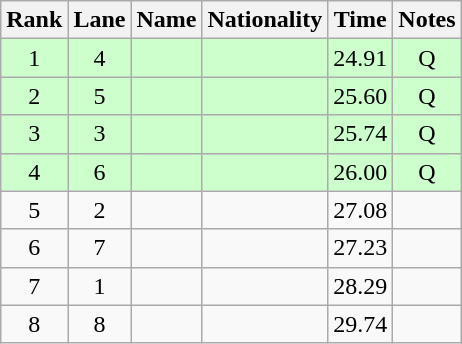<table class="wikitable sortable" style="text-align:center">
<tr>
<th>Rank</th>
<th>Lane</th>
<th>Name</th>
<th>Nationality</th>
<th>Time</th>
<th>Notes</th>
</tr>
<tr bgcolor="ccffcc">
<td>1</td>
<td>4</td>
<td align="left"></td>
<td align="left"></td>
<td>24.91</td>
<td>Q</td>
</tr>
<tr bgcolor="ccffcc">
<td>2</td>
<td>5</td>
<td align="left"></td>
<td align="left"></td>
<td>25.60</td>
<td>Q</td>
</tr>
<tr bgcolor="ccffcc">
<td>3</td>
<td>3</td>
<td align="left"></td>
<td align="left"></td>
<td>25.74</td>
<td>Q</td>
</tr>
<tr bgcolor="ccffcc">
<td>4</td>
<td>6</td>
<td align="left"></td>
<td align="left"></td>
<td>26.00</td>
<td>Q</td>
</tr>
<tr>
<td>5</td>
<td>2</td>
<td align="left"></td>
<td align="left"></td>
<td>27.08</td>
<td></td>
</tr>
<tr>
<td>6</td>
<td>7</td>
<td align="left"></td>
<td align="left"></td>
<td>27.23</td>
<td></td>
</tr>
<tr>
<td>7</td>
<td>1</td>
<td align="left"></td>
<td align="left"></td>
<td>28.29</td>
<td></td>
</tr>
<tr>
<td>8</td>
<td>8</td>
<td align="left"></td>
<td align="left"></td>
<td>29.74</td>
<td></td>
</tr>
</table>
